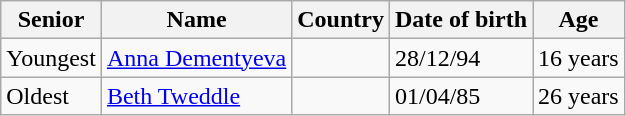<table class="wikitable">
<tr>
<th>Senior</th>
<th>Name</th>
<th>Country</th>
<th>Date of birth</th>
<th>Age</th>
</tr>
<tr>
<td>Youngest</td>
<td><a href='#'>Anna Dementyeva</a></td>
<td></td>
<td>28/12/94</td>
<td>16 years</td>
</tr>
<tr>
<td>Oldest</td>
<td><a href='#'>Beth Tweddle</a></td>
<td></td>
<td>01/04/85</td>
<td>26 years</td>
</tr>
</table>
